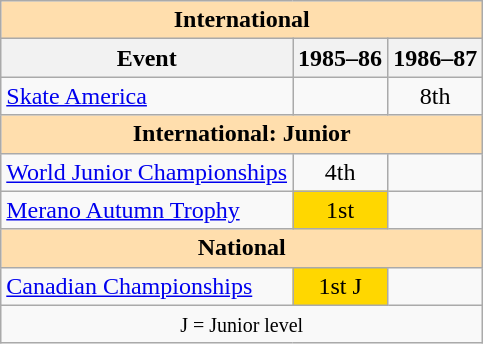<table class="wikitable" style="text-align:center">
<tr>
<th style="background-color: #ffdead; " colspan=3 align=center>International</th>
</tr>
<tr>
<th>Event</th>
<th>1985–86</th>
<th>1986–87</th>
</tr>
<tr>
<td align=left><a href='#'>Skate America</a></td>
<td></td>
<td>8th</td>
</tr>
<tr>
<th style="background-color: #ffdead; " colspan=3 align=center>International: Junior</th>
</tr>
<tr>
<td align=left><a href='#'>World Junior Championships</a></td>
<td>4th</td>
<td></td>
</tr>
<tr>
<td align=left><a href='#'>Merano Autumn Trophy</a></td>
<td bgcolor=gold>1st</td>
<td></td>
</tr>
<tr>
<th style="background-color: #ffdead; " colspan=3 align=center>National</th>
</tr>
<tr>
<td align=left><a href='#'>Canadian Championships</a></td>
<td bgcolor=gold>1st J</td>
<td></td>
</tr>
<tr>
<td colspan=3 align=center><small> J = Junior level </small></td>
</tr>
</table>
